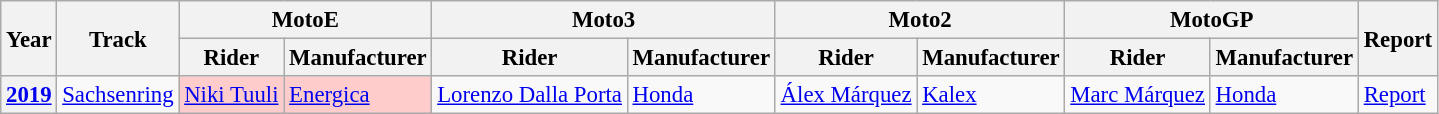<table class="wikitable" style="font-size: 95%;">
<tr>
<th rowspan=2>Year</th>
<th rowspan=2>Track</th>
<th colspan=2>MotoE</th>
<th colspan=2>Moto3</th>
<th colspan=2>Moto2</th>
<th colspan=2>MotoGP</th>
<th rowspan=2>Report</th>
</tr>
<tr>
<th>Rider</th>
<th>Manufacturer</th>
<th>Rider</th>
<th>Manufacturer</th>
<th>Rider</th>
<th>Manufacturer</th>
<th>Rider</th>
<th>Manufacturer</th>
</tr>
<tr>
<th><a href='#'>2019</a></th>
<td><a href='#'>Sachsenring</a></td>
<td style="background:#FFCCCC;"> <a href='#'>Niki Tuuli</a></td>
<td style="background:#FFCCCC;"><a href='#'>Energica</a></td>
<td> <a href='#'>Lorenzo Dalla Porta</a></td>
<td><a href='#'>Honda</a></td>
<td> <a href='#'>Álex Márquez</a></td>
<td><a href='#'>Kalex</a></td>
<td> <a href='#'>Marc Márquez</a></td>
<td><a href='#'>Honda</a></td>
<td><a href='#'>Report</a></td>
</tr>
</table>
